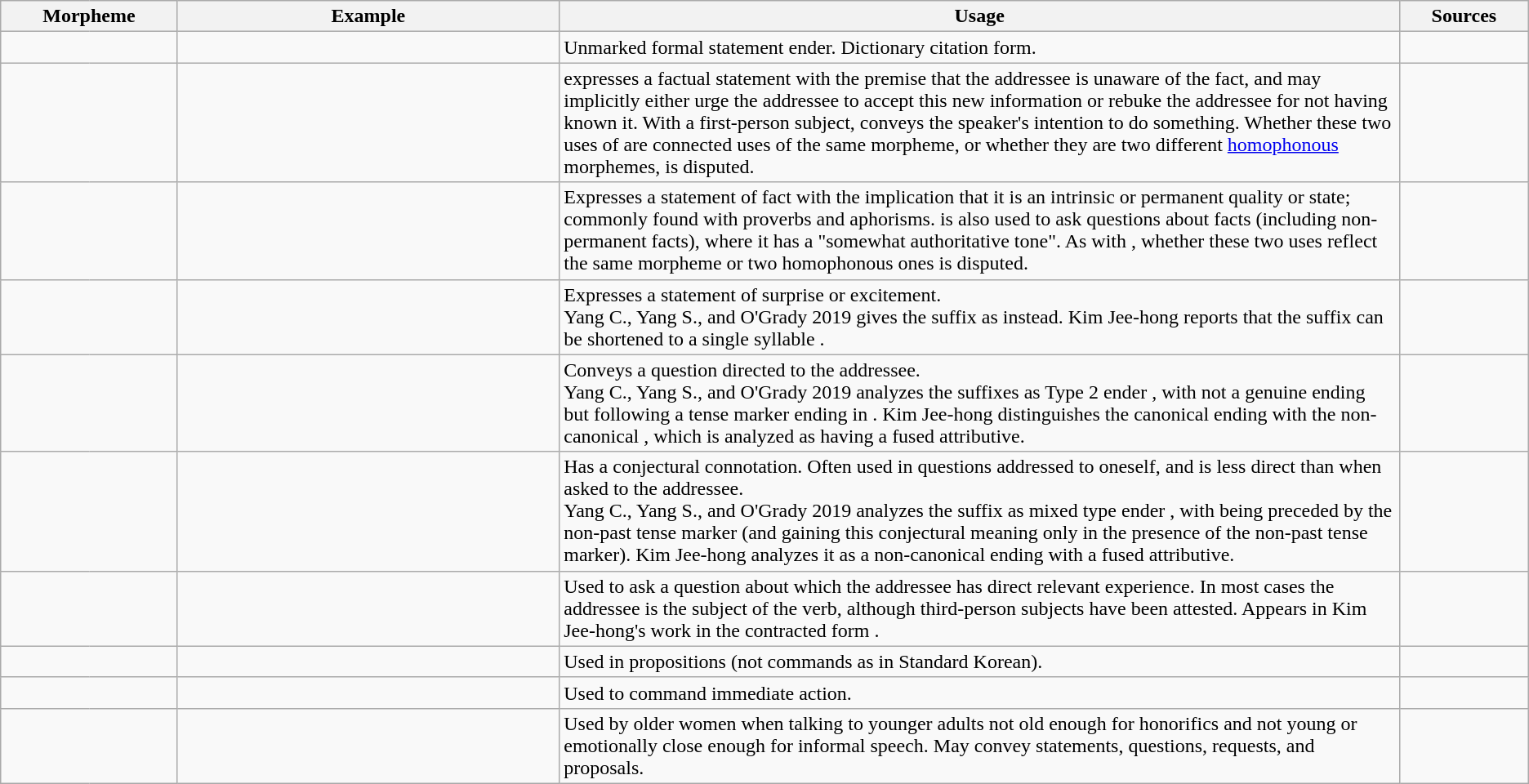<table class="wikitable">
<tr>
<th colspan="2">Morpheme</th>
<th width="25%">Example</th>
<th width="55%">Usage</th>
<th>Sources</th>
</tr>
<tr>
<td style="border-right:0"></td>
<td style="border-left:0"></td>
<td></td>
<td>Unmarked formal statement ender. Dictionary citation form.</td>
<td></td>
</tr>
<tr>
<td style="border-right:0"></td>
<td style="border-left:0"></td>
<td></td>
<td> expresses a factual statement with the premise that the addressee is unaware of the fact, and may implicitly either urge the addressee to accept this new information or rebuke the addressee for not having known it. With a first-person subject,  conveys the speaker's intention to do something. Whether these two uses of  are connected uses of the same morpheme, or whether they are two different <a href='#'>homophonous</a> morphemes, is disputed.</td>
<td></td>
</tr>
<tr>
<td style="border-right:0"></td>
<td style="border-left:0"></td>
<td></td>
<td>Expresses a statement of fact with the implication that it is an intrinsic or permanent quality or state; commonly found with proverbs and aphorisms.  is also used to ask questions about facts (including non-permanent facts), where it has a "somewhat authoritative tone". As with , whether these two uses reflect the same morpheme or two homophonous ones is disputed.</td>
<td></td>
</tr>
<tr>
<td style="border-right:0"></td>
<td style="border-left:0"></td>
<td></td>
<td>Expresses a statement of surprise or excitement.<br>Yang C., Yang S., and O'Grady 2019 gives the suffix as   instead. Kim Jee-hong reports that the suffix can be shortened to a single syllable  .</td>
<td></td>
</tr>
<tr>
<td style="border-right:0"></td>
<td style="border-left:0"></td>
<td></td>
<td>Conveys a question directed to the addressee.<br>Yang C., Yang S., and O'Grady 2019 analyzes the suffixes as Type 2 ender , with  not a genuine ending but  following a tense marker ending in . Kim Jee-hong distinguishes the canonical ending  with the non-canonical , which is analyzed as having a fused attributive.</td>
<td></td>
</tr>
<tr>
<td style="border-right:0"></td>
<td style="border-left:0"></td>
<td></td>
<td>Has a conjectural connotation. Often used in questions addressed to oneself, and is less direct than  when asked to the addressee.<br>Yang C., Yang S., and O'Grady 2019 analyzes the suffix as mixed type ender , with  being  preceded by the non-past tense marker (and gaining this conjectural meaning only in the presence of the non-past tense marker). Kim Jee-hong analyzes it as a non-canonical ending with a fused attributive.</td>
<td></td>
</tr>
<tr>
<td style="border-right:0"></td>
<td style="border-left:0"></td>
<td></td>
<td>Used to ask a question about which the addressee has direct relevant experience. In most cases the addressee is the subject of the verb, although third-person subjects have been attested. Appears in Kim Jee-hong's work in the contracted form  .</td>
<td></td>
</tr>
<tr>
<td style="border-right:0"></td>
<td style="border-left:0"></td>
<td></td>
<td>Used in propositions (not commands as in Standard Korean).</td>
<td></td>
</tr>
<tr>
<td style="border-right:0"></td>
<td style="border-left:0"></td>
<td></td>
<td>Used to command immediate action.</td>
<td></td>
</tr>
<tr>
<td style="border-right:0"><br></td>
<td style="border-left:0"><br></td>
<td></td>
<td>Used by older women when talking to younger adults not old enough for honorifics and not young or emotionally close enough for informal speech. May convey statements, questions, requests, and proposals.</td>
<td></td>
</tr>
</table>
